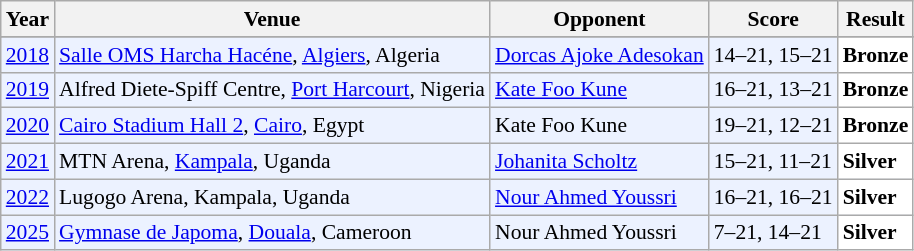<table class="sortable wikitable" style="font-size: 90%">
<tr>
<th>Year</th>
<th>Venue</th>
<th>Opponent</th>
<th>Score</th>
<th>Result</th>
</tr>
<tr>
</tr>
<tr style="background:#ECF2FF">
<td align="center"><a href='#'>2018</a></td>
<td align="left"><a href='#'>Salle OMS Harcha Hacéne</a>, <a href='#'>Algiers</a>, Algeria</td>
<td align="left"> <a href='#'>Dorcas Ajoke Adesokan</a></td>
<td align="left">14–21, 15–21</td>
<td style="text-align:left; background:white"> <strong>Bronze</strong></td>
</tr>
<tr style="background:#ECF2FF">
<td align="center"><a href='#'>2019</a></td>
<td align="left">Alfred Diete-Spiff Centre, <a href='#'>Port Harcourt</a>, Nigeria</td>
<td align="left"> <a href='#'>Kate Foo Kune</a></td>
<td align="left">16–21, 13–21</td>
<td style="text-align:left; background:white"> <strong>Bronze</strong></td>
</tr>
<tr style="background:#ECF2FF">
<td align="center"><a href='#'>2020</a></td>
<td align="left"><a href='#'>Cairo Stadium Hall 2</a>, <a href='#'>Cairo</a>, Egypt</td>
<td align="left"> Kate Foo Kune</td>
<td align="left">19–21, 12–21</td>
<td style="text-align:left; background:white"> <strong>Bronze</strong></td>
</tr>
<tr style="background:#ECF2FF">
<td align="center"><a href='#'>2021</a></td>
<td align="left">MTN Arena, <a href='#'>Kampala</a>, Uganda</td>
<td align="left"> <a href='#'>Johanita Scholtz</a></td>
<td align="left">15–21, 11–21</td>
<td style="text-align:left; background:white"> <strong>Silver</strong></td>
</tr>
<tr style="background:#ECF2FF">
<td align="center"><a href='#'>2022</a></td>
<td align="left">Lugogo Arena, Kampala, Uganda</td>
<td align="left"> <a href='#'>Nour Ahmed Youssri</a></td>
<td align="left">16–21, 16–21</td>
<td style="text-align:left; background:white"> <strong>Silver</strong></td>
</tr>
<tr style="background:#ECF2FF">
<td align="center"><a href='#'>2025</a></td>
<td align="left"><a href='#'>Gymnase de Japoma</a>, <a href='#'>Douala</a>, Cameroon</td>
<td align="left"> Nour Ahmed Youssri</td>
<td align="left">7–21, 14–21</td>
<td style="text-align:left; background:white"> <strong>Silver</strong></td>
</tr>
</table>
